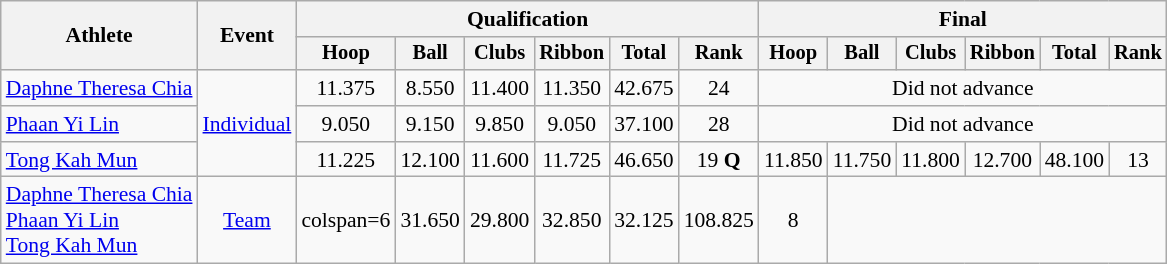<table class=wikitable style="font-size:90%">
<tr>
<th rowspan="2">Athlete</th>
<th rowspan="2">Event</th>
<th colspan=6>Qualification</th>
<th colspan=6>Final</th>
</tr>
<tr style="font-size:95%">
<th>Hoop</th>
<th>Ball</th>
<th>Clubs</th>
<th>Ribbon</th>
<th>Total</th>
<th>Rank</th>
<th>Hoop</th>
<th>Ball</th>
<th>Clubs</th>
<th>Ribbon</th>
<th>Total</th>
<th>Rank</th>
</tr>
<tr align=center>
<td align=left><a href='#'>Daphne Theresa Chia</a></td>
<td align=left rowspan=3><a href='#'>Individual</a></td>
<td>11.375</td>
<td>8.550</td>
<td>11.400</td>
<td>11.350</td>
<td>42.675</td>
<td>24</td>
<td colspan=6>Did not advance</td>
</tr>
<tr align=center>
<td align=left><a href='#'>Phaan Yi Lin</a></td>
<td>9.050</td>
<td>9.150</td>
<td>9.850</td>
<td>9.050</td>
<td>37.100</td>
<td>28</td>
<td colspan=6>Did not advance</td>
</tr>
<tr align=center>
<td align=left><a href='#'>Tong Kah Mun</a></td>
<td>11.225</td>
<td>12.100</td>
<td>11.600</td>
<td>11.725</td>
<td>46.650</td>
<td>19 <strong>Q</strong></td>
<td>11.850</td>
<td>11.750</td>
<td>11.800</td>
<td>12.700</td>
<td>48.100</td>
<td>13</td>
</tr>
<tr align=center>
<td align=left><a href='#'>Daphne Theresa Chia</a><br><a href='#'>Phaan Yi Lin</a><br><a href='#'>Tong Kah Mun</a></td>
<td><a href='#'>Team</a></td>
<td>colspan=6 </td>
<td>31.650</td>
<td>29.800</td>
<td>32.850</td>
<td>32.125</td>
<td>108.825</td>
<td>8</td>
</tr>
</table>
